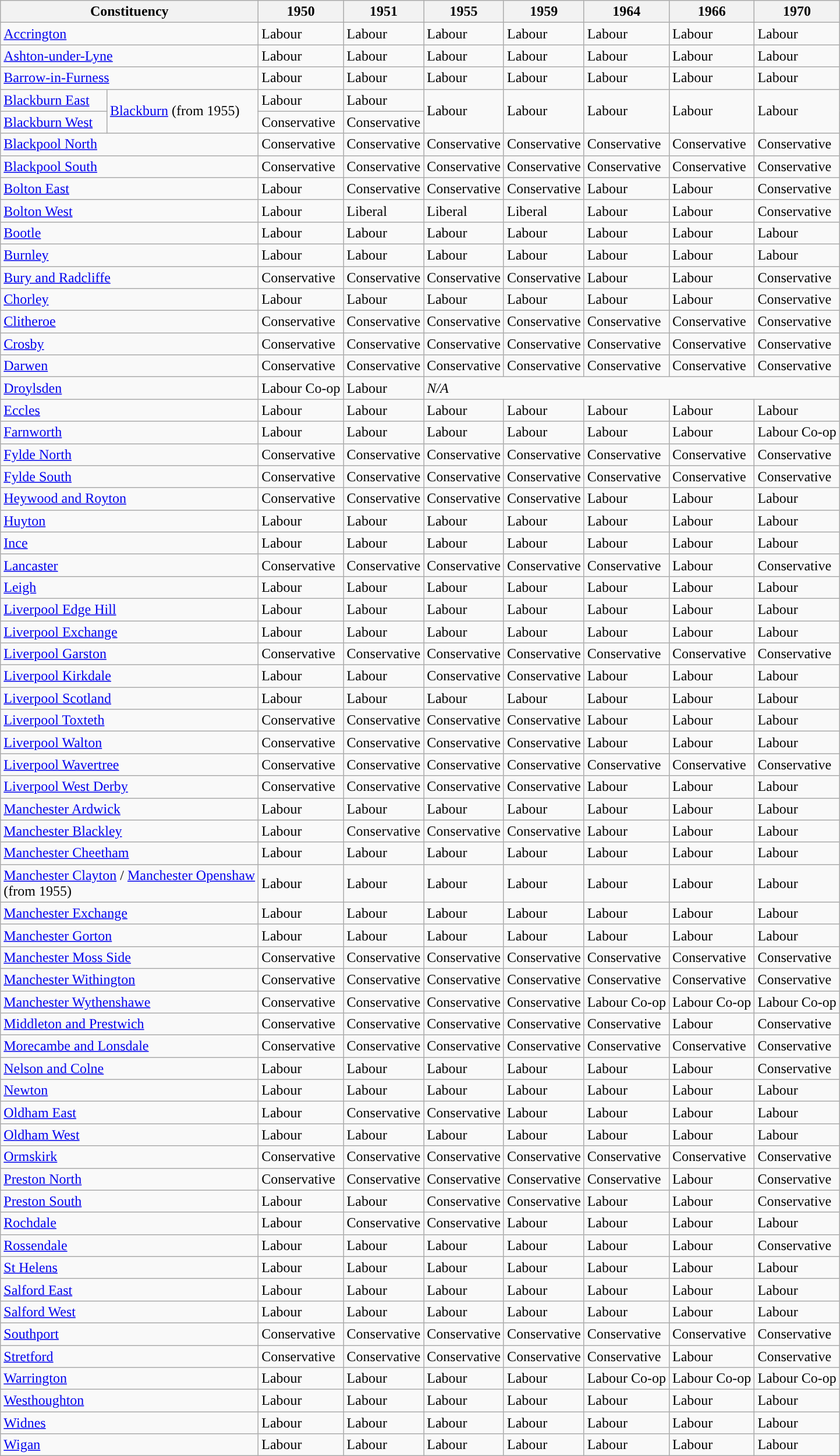<table class="wikitable sortable">
<tr>
<th colspan="2">Constituency</th>
<th>1950</th>
<th>1951</th>
<th>1955</th>
<th>1959</th>
<th>1964</th>
<th>1966</th>
<th>1970</th>
</tr>
<tr>
<td colspan="2"><a href='#'>Accrington</a></td>
<td bgcolor=>Labour</td>
<td bgcolor=>Labour</td>
<td bgcolor=>Labour</td>
<td bgcolor=>Labour</td>
<td bgcolor=>Labour</td>
<td bgcolor=>Labour</td>
<td bgcolor=>Labour</td>
</tr>
<tr>
<td colspan="2"><a href='#'>Ashton-under-Lyne</a></td>
<td bgcolor=>Labour</td>
<td bgcolor=>Labour</td>
<td bgcolor=>Labour</td>
<td bgcolor=>Labour</td>
<td bgcolor=>Labour</td>
<td bgcolor=>Labour</td>
<td bgcolor=>Labour</td>
</tr>
<tr>
<td colspan="2"><a href='#'>Barrow-in-Furness</a></td>
<td bgcolor=>Labour</td>
<td bgcolor=>Labour</td>
<td bgcolor=>Labour</td>
<td bgcolor=>Labour</td>
<td bgcolor=>Labour</td>
<td bgcolor=>Labour</td>
<td bgcolor=>Labour</td>
</tr>
<tr>
<td><a href='#'>Blackburn East</a></td>
<td rowspan="2"><a href='#'>Blackburn</a> (from 1955)</td>
<td bgcolor=>Labour</td>
<td bgcolor=>Labour</td>
<td rowspan="2" bgcolor=>Labour</td>
<td rowspan="2">Labour</td>
<td rowspan="2">Labour</td>
<td rowspan="2">Labour</td>
<td rowspan="2">Labour</td>
</tr>
<tr>
<td><a href='#'>Blackburn West</a></td>
<td bgcolor=>Conservative</td>
<td bgcolor=>Conservative</td>
</tr>
<tr>
<td colspan="2"><a href='#'>Blackpool North</a></td>
<td bgcolor=>Conservative</td>
<td bgcolor=>Conservative</td>
<td bgcolor=>Conservative</td>
<td bgcolor=>Conservative</td>
<td bgcolor=>Conservative</td>
<td bgcolor=>Conservative</td>
<td bgcolor=>Conservative</td>
</tr>
<tr>
<td colspan="2"><a href='#'>Blackpool South</a></td>
<td bgcolor=>Conservative</td>
<td bgcolor=>Conservative</td>
<td bgcolor=>Conservative</td>
<td bgcolor=>Conservative</td>
<td bgcolor=>Conservative</td>
<td bgcolor=>Conservative</td>
<td bgcolor=>Conservative</td>
</tr>
<tr>
<td colspan="2"><a href='#'>Bolton East</a></td>
<td bgcolor=>Labour</td>
<td bgcolor=>Conservative</td>
<td bgcolor=>Conservative</td>
<td bgcolor=>Conservative</td>
<td bgcolor=>Labour</td>
<td bgcolor=>Labour</td>
<td bgcolor=>Conservative</td>
</tr>
<tr>
<td colspan="2"><a href='#'>Bolton West</a></td>
<td bgcolor=>Labour</td>
<td bgcolor=>Liberal</td>
<td bgcolor=>Liberal</td>
<td bgcolor=>Liberal</td>
<td bgcolor=>Labour</td>
<td bgcolor=>Labour</td>
<td bgcolor=>Conservative</td>
</tr>
<tr>
<td colspan="2"><a href='#'>Bootle</a></td>
<td bgcolor=>Labour</td>
<td bgcolor=>Labour</td>
<td bgcolor=>Labour</td>
<td bgcolor=>Labour</td>
<td bgcolor=>Labour</td>
<td bgcolor=>Labour</td>
<td bgcolor=>Labour</td>
</tr>
<tr>
<td colspan="2"><a href='#'>Burnley</a></td>
<td bgcolor=>Labour</td>
<td bgcolor=>Labour</td>
<td bgcolor=>Labour</td>
<td bgcolor=>Labour</td>
<td bgcolor=>Labour</td>
<td bgcolor=>Labour</td>
<td bgcolor=>Labour</td>
</tr>
<tr>
<td colspan="2"><a href='#'>Bury and Radcliffe</a></td>
<td bgcolor=>Conservative</td>
<td bgcolor=>Conservative</td>
<td bgcolor=>Conservative</td>
<td bgcolor=>Conservative</td>
<td bgcolor=>Labour</td>
<td bgcolor=>Labour</td>
<td bgcolor=>Conservative</td>
</tr>
<tr>
<td colspan="2"><a href='#'>Chorley</a></td>
<td bgcolor=>Labour</td>
<td bgcolor=>Labour</td>
<td bgcolor=>Labour</td>
<td bgcolor=>Labour</td>
<td bgcolor=>Labour</td>
<td bgcolor=>Labour</td>
<td bgcolor=>Conservative</td>
</tr>
<tr>
<td colspan="2"><a href='#'>Clitheroe</a></td>
<td bgcolor=>Conservative</td>
<td bgcolor=>Conservative</td>
<td bgcolor=>Conservative</td>
<td bgcolor=>Conservative</td>
<td bgcolor=>Conservative</td>
<td bgcolor=>Conservative</td>
<td bgcolor=>Conservative</td>
</tr>
<tr>
<td colspan="2"><a href='#'>Crosby</a></td>
<td bgcolor=>Conservative</td>
<td bgcolor=>Conservative</td>
<td bgcolor=>Conservative</td>
<td bgcolor=>Conservative</td>
<td bgcolor=>Conservative</td>
<td bgcolor=>Conservative</td>
<td bgcolor=>Conservative</td>
</tr>
<tr>
<td colspan="2"><a href='#'>Darwen</a></td>
<td bgcolor=>Conservative</td>
<td bgcolor=>Conservative</td>
<td bgcolor=>Conservative</td>
<td bgcolor=>Conservative</td>
<td bgcolor=>Conservative</td>
<td bgcolor=>Conservative</td>
<td bgcolor=>Conservative</td>
</tr>
<tr>
<td colspan="2"><a href='#'>Droylsden</a></td>
<td bgcolor=>Labour Co-op</td>
<td bgcolor=>Labour</td>
<td colspan="5"><em>N/A</em></td>
</tr>
<tr>
<td colspan="2"><a href='#'>Eccles</a></td>
<td bgcolor=>Labour</td>
<td bgcolor=>Labour</td>
<td bgcolor=>Labour</td>
<td bgcolor=>Labour</td>
<td bgcolor=>Labour</td>
<td bgcolor=>Labour</td>
<td bgcolor=>Labour</td>
</tr>
<tr>
<td colspan="2"><a href='#'>Farnworth</a></td>
<td bgcolor=>Labour</td>
<td bgcolor=>Labour</td>
<td bgcolor=>Labour</td>
<td bgcolor=>Labour</td>
<td bgcolor=>Labour</td>
<td bgcolor=>Labour</td>
<td bgcolor=>Labour Co-op</td>
</tr>
<tr>
<td colspan="2"><a href='#'>Fylde North</a></td>
<td bgcolor=>Conservative</td>
<td bgcolor=>Conservative</td>
<td bgcolor=>Conservative</td>
<td bgcolor=>Conservative</td>
<td bgcolor=>Conservative</td>
<td bgcolor=>Conservative</td>
<td bgcolor=>Conservative</td>
</tr>
<tr>
<td colspan="2"><a href='#'>Fylde South</a></td>
<td bgcolor=>Conservative</td>
<td bgcolor=>Conservative</td>
<td bgcolor=>Conservative</td>
<td bgcolor=>Conservative</td>
<td bgcolor=>Conservative</td>
<td bgcolor=>Conservative</td>
<td bgcolor=>Conservative</td>
</tr>
<tr>
<td colspan="2"><a href='#'>Heywood and Royton</a></td>
<td bgcolor=>Conservative</td>
<td bgcolor=>Conservative</td>
<td bgcolor=>Conservative</td>
<td bgcolor=>Conservative</td>
<td bgcolor=>Labour</td>
<td bgcolor=>Labour</td>
<td bgcolor=>Labour</td>
</tr>
<tr>
<td colspan="2"><a href='#'>Huyton</a></td>
<td bgcolor=>Labour</td>
<td bgcolor=>Labour</td>
<td bgcolor=>Labour</td>
<td bgcolor=>Labour</td>
<td bgcolor=>Labour</td>
<td bgcolor=>Labour</td>
<td bgcolor=>Labour</td>
</tr>
<tr>
<td colspan="2"><a href='#'>Ince</a></td>
<td bgcolor=>Labour</td>
<td bgcolor=>Labour</td>
<td bgcolor=>Labour</td>
<td bgcolor=>Labour</td>
<td bgcolor=>Labour</td>
<td bgcolor=>Labour</td>
<td bgcolor=>Labour</td>
</tr>
<tr>
<td colspan="2"><a href='#'>Lancaster</a></td>
<td bgcolor=>Conservative</td>
<td bgcolor=>Conservative</td>
<td bgcolor=>Conservative</td>
<td bgcolor=>Conservative</td>
<td bgcolor=>Conservative</td>
<td bgcolor=>Labour</td>
<td bgcolor=>Conservative</td>
</tr>
<tr>
<td colspan="2"><a href='#'>Leigh</a></td>
<td bgcolor=>Labour</td>
<td bgcolor=>Labour</td>
<td bgcolor=>Labour</td>
<td bgcolor=>Labour</td>
<td bgcolor=>Labour</td>
<td bgcolor=>Labour</td>
<td bgcolor=>Labour</td>
</tr>
<tr>
<td colspan="2"><a href='#'>Liverpool Edge Hill</a></td>
<td bgcolor=>Labour</td>
<td bgcolor=>Labour</td>
<td bgcolor=>Labour</td>
<td bgcolor=>Labour</td>
<td bgcolor=>Labour</td>
<td bgcolor=>Labour</td>
<td bgcolor=>Labour</td>
</tr>
<tr>
<td colspan="2"><a href='#'>Liverpool Exchange</a></td>
<td bgcolor=>Labour</td>
<td bgcolor=>Labour</td>
<td bgcolor=>Labour</td>
<td bgcolor=>Labour</td>
<td bgcolor=>Labour</td>
<td bgcolor=>Labour</td>
<td bgcolor=>Labour</td>
</tr>
<tr>
<td colspan="2"><a href='#'>Liverpool Garston</a></td>
<td bgcolor=>Conservative</td>
<td bgcolor=>Conservative</td>
<td bgcolor=>Conservative</td>
<td bgcolor=>Conservative</td>
<td bgcolor=>Conservative</td>
<td bgcolor=>Conservative</td>
<td bgcolor=>Conservative</td>
</tr>
<tr>
<td colspan="2"><a href='#'>Liverpool Kirkdale</a></td>
<td bgcolor=>Labour</td>
<td bgcolor=>Labour</td>
<td bgcolor=>Conservative</td>
<td bgcolor=>Conservative</td>
<td bgcolor=>Labour</td>
<td bgcolor=>Labour</td>
<td bgcolor=>Labour</td>
</tr>
<tr>
<td colspan="2"><a href='#'>Liverpool Scotland</a></td>
<td bgcolor=>Labour</td>
<td bgcolor=>Labour</td>
<td bgcolor=>Labour</td>
<td bgcolor=>Labour</td>
<td bgcolor=>Labour</td>
<td bgcolor=>Labour</td>
<td bgcolor=>Labour</td>
</tr>
<tr>
<td colspan="2"><a href='#'>Liverpool Toxteth</a></td>
<td bgcolor=>Conservative</td>
<td bgcolor=>Conservative</td>
<td bgcolor=>Conservative</td>
<td bgcolor=>Conservative</td>
<td bgcolor=>Labour</td>
<td bgcolor=>Labour</td>
<td bgcolor=>Labour</td>
</tr>
<tr>
<td colspan="2"><a href='#'>Liverpool Walton</a></td>
<td bgcolor=>Conservative</td>
<td bgcolor=>Conservative</td>
<td bgcolor=>Conservative</td>
<td bgcolor=>Conservative</td>
<td bgcolor=>Labour</td>
<td bgcolor=>Labour</td>
<td bgcolor=>Labour</td>
</tr>
<tr>
<td colspan="2"><a href='#'>Liverpool Wavertree</a></td>
<td bgcolor=>Conservative</td>
<td bgcolor=>Conservative</td>
<td bgcolor=>Conservative</td>
<td bgcolor=>Conservative</td>
<td bgcolor=>Conservative</td>
<td bgcolor=>Conservative</td>
<td bgcolor=>Conservative</td>
</tr>
<tr>
<td colspan="2"><a href='#'>Liverpool West Derby</a></td>
<td bgcolor=>Conservative</td>
<td bgcolor=>Conservative</td>
<td bgcolor=>Conservative</td>
<td bgcolor=>Conservative</td>
<td bgcolor=>Labour</td>
<td bgcolor=>Labour</td>
<td bgcolor=>Labour</td>
</tr>
<tr>
<td colspan="2"><a href='#'>Manchester Ardwick</a></td>
<td bgcolor=>Labour</td>
<td bgcolor=>Labour</td>
<td bgcolor=>Labour</td>
<td bgcolor=>Labour</td>
<td bgcolor=>Labour</td>
<td bgcolor=>Labour</td>
<td bgcolor=>Labour</td>
</tr>
<tr>
<td colspan="2"><a href='#'>Manchester Blackley</a></td>
<td bgcolor=>Labour</td>
<td bgcolor=>Conservative</td>
<td bgcolor=>Conservative</td>
<td bgcolor=>Conservative</td>
<td bgcolor=>Labour</td>
<td bgcolor=>Labour</td>
<td bgcolor=>Labour</td>
</tr>
<tr>
<td colspan="2"><a href='#'>Manchester Cheetham</a></td>
<td bgcolor=>Labour</td>
<td bgcolor=>Labour</td>
<td bgcolor=>Labour</td>
<td bgcolor=>Labour</td>
<td bgcolor=>Labour</td>
<td bgcolor=>Labour</td>
<td bgcolor=>Labour</td>
</tr>
<tr>
<td colspan="2"><a href='#'>Manchester Clayton</a> / <a href='#'>Manchester Openshaw</a><br>(from 1955)</td>
<td bgcolor=>Labour</td>
<td bgcolor=>Labour</td>
<td bgcolor=>Labour</td>
<td bgcolor=>Labour</td>
<td bgcolor=>Labour</td>
<td bgcolor=>Labour</td>
<td bgcolor=>Labour</td>
</tr>
<tr>
<td colspan="2"><a href='#'>Manchester Exchange</a></td>
<td bgcolor=>Labour</td>
<td bgcolor=>Labour</td>
<td bgcolor=>Labour</td>
<td bgcolor=>Labour</td>
<td bgcolor=>Labour</td>
<td bgcolor=>Labour</td>
<td bgcolor=>Labour</td>
</tr>
<tr>
<td colspan="2"><a href='#'>Manchester Gorton</a></td>
<td bgcolor=>Labour</td>
<td bgcolor=>Labour</td>
<td bgcolor=>Labour</td>
<td bgcolor=>Labour</td>
<td bgcolor=>Labour</td>
<td bgcolor=>Labour</td>
<td bgcolor=>Labour</td>
</tr>
<tr>
<td colspan="2"><a href='#'>Manchester Moss Side</a></td>
<td bgcolor=>Conservative</td>
<td bgcolor=>Conservative</td>
<td bgcolor=>Conservative</td>
<td bgcolor=>Conservative</td>
<td bgcolor=>Conservative</td>
<td bgcolor=>Conservative</td>
<td bgcolor=>Conservative</td>
</tr>
<tr>
<td colspan="2"><a href='#'>Manchester Withington</a></td>
<td>Conservative</td>
<td>Conservative</td>
<td>Conservative</td>
<td>Conservative</td>
<td>Conservative</td>
<td>Conservative</td>
<td>Conservative</td>
</tr>
<tr>
<td colspan="2"><a href='#'>Manchester Wythenshawe</a></td>
<td>Conservative</td>
<td>Conservative</td>
<td>Conservative</td>
<td>Conservative</td>
<td>Labour Co-op</td>
<td>Labour Co-op</td>
<td>Labour Co-op</td>
</tr>
<tr>
<td colspan="2"><a href='#'>Middleton and Prestwich</a></td>
<td>Conservative</td>
<td>Conservative</td>
<td>Conservative</td>
<td>Conservative</td>
<td>Conservative</td>
<td>Labour</td>
<td>Conservative</td>
</tr>
<tr>
<td colspan="2"><a href='#'>Morecambe and Lonsdale</a></td>
<td>Conservative</td>
<td>Conservative</td>
<td>Conservative</td>
<td>Conservative</td>
<td>Conservative</td>
<td>Conservative</td>
<td>Conservative</td>
</tr>
<tr>
<td colspan="2"><a href='#'>Nelson and Colne</a></td>
<td>Labour</td>
<td>Labour</td>
<td>Labour</td>
<td>Labour</td>
<td>Labour</td>
<td>Labour</td>
<td>Conservative</td>
</tr>
<tr>
<td colspan="2"><a href='#'>Newton</a></td>
<td>Labour</td>
<td>Labour</td>
<td>Labour</td>
<td>Labour</td>
<td>Labour</td>
<td>Labour</td>
<td>Labour</td>
</tr>
<tr>
<td colspan="2"><a href='#'>Oldham East</a></td>
<td>Labour</td>
<td>Conservative</td>
<td>Conservative</td>
<td>Labour</td>
<td>Labour</td>
<td>Labour</td>
<td>Labour</td>
</tr>
<tr>
<td colspan="2"><a href='#'>Oldham West</a></td>
<td>Labour</td>
<td>Labour</td>
<td>Labour</td>
<td>Labour</td>
<td>Labour</td>
<td>Labour</td>
<td>Labour</td>
</tr>
<tr>
<td colspan="2"><a href='#'>Ormskirk</a></td>
<td>Conservative</td>
<td>Conservative</td>
<td>Conservative</td>
<td>Conservative</td>
<td>Conservative</td>
<td>Conservative</td>
<td>Conservative</td>
</tr>
<tr>
<td colspan="2"><a href='#'>Preston North</a></td>
<td>Conservative</td>
<td>Conservative</td>
<td>Conservative</td>
<td>Conservative</td>
<td>Conservative</td>
<td>Labour</td>
<td>Conservative</td>
</tr>
<tr>
<td colspan="2"><a href='#'>Preston South</a></td>
<td>Labour</td>
<td>Labour</td>
<td>Conservative</td>
<td>Conservative</td>
<td>Labour</td>
<td>Labour</td>
<td>Conservative</td>
</tr>
<tr>
<td colspan="2"><a href='#'>Rochdale</a></td>
<td>Labour</td>
<td>Conservative</td>
<td>Conservative</td>
<td>Labour</td>
<td>Labour</td>
<td>Labour</td>
<td>Labour</td>
</tr>
<tr>
<td colspan="2"><a href='#'>Rossendale</a></td>
<td>Labour</td>
<td>Labour</td>
<td>Labour</td>
<td>Labour</td>
<td>Labour</td>
<td>Labour</td>
<td>Conservative</td>
</tr>
<tr>
<td colspan="2"><a href='#'>St Helens</a></td>
<td>Labour</td>
<td>Labour</td>
<td>Labour</td>
<td>Labour</td>
<td>Labour</td>
<td>Labour</td>
<td>Labour</td>
</tr>
<tr>
<td colspan="2"><a href='#'>Salford East</a></td>
<td>Labour</td>
<td>Labour</td>
<td>Labour</td>
<td>Labour</td>
<td>Labour</td>
<td>Labour</td>
<td>Labour</td>
</tr>
<tr>
<td colspan="2"><a href='#'>Salford West</a></td>
<td>Labour</td>
<td>Labour</td>
<td>Labour</td>
<td>Labour</td>
<td>Labour</td>
<td>Labour</td>
<td>Labour</td>
</tr>
<tr>
<td colspan="2"><a href='#'>Southport</a></td>
<td>Conservative</td>
<td>Conservative</td>
<td>Conservative</td>
<td>Conservative</td>
<td>Conservative</td>
<td>Conservative</td>
<td>Conservative</td>
</tr>
<tr>
<td colspan="2"><a href='#'>Stretford</a></td>
<td>Conservative</td>
<td>Conservative</td>
<td>Conservative</td>
<td>Conservative</td>
<td>Conservative</td>
<td>Labour</td>
<td>Conservative</td>
</tr>
<tr>
<td colspan="2"><a href='#'>Warrington</a></td>
<td>Labour</td>
<td>Labour</td>
<td>Labour</td>
<td>Labour</td>
<td>Labour Co-op</td>
<td>Labour Co-op</td>
<td>Labour Co-op</td>
</tr>
<tr>
<td colspan="2"><a href='#'>Westhoughton</a></td>
<td>Labour</td>
<td>Labour</td>
<td>Labour</td>
<td>Labour</td>
<td>Labour</td>
<td>Labour</td>
<td>Labour</td>
</tr>
<tr>
<td colspan="2"><a href='#'>Widnes</a></td>
<td>Labour</td>
<td>Labour</td>
<td>Labour</td>
<td>Labour</td>
<td>Labour</td>
<td>Labour</td>
<td>Labour</td>
</tr>
<tr>
<td colspan="2"><a href='#'>Wigan</a></td>
<td>Labour</td>
<td>Labour</td>
<td>Labour</td>
<td>Labour</td>
<td>Labour</td>
<td>Labour</td>
<td>Labour</td>
</tr>
</table>
